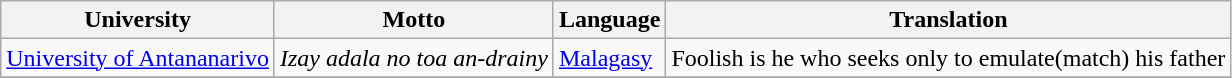<table class="wikitable sortable plainrowheaders">
<tr>
<th>University</th>
<th>Motto</th>
<th>Language</th>
<th>Translation</th>
</tr>
<tr>
<td><a href='#'>University of Antananarivo</a></td>
<td><em>Izay adala no toa an-drainy</em></td>
<td><a href='#'>Malagasy</a></td>
<td>Foolish is he who seeks only to emulate(match) his father</td>
</tr>
<tr>
</tr>
</table>
